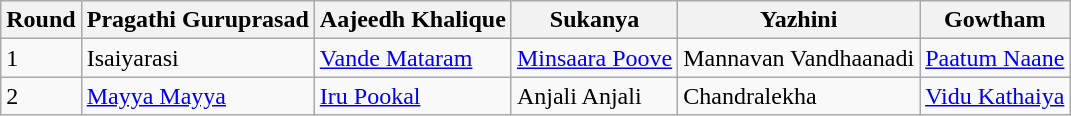<table class="wikitable">
<tr>
<th>Round</th>
<th>Pragathi Guruprasad</th>
<th>Aajeedh Khalique</th>
<th>Sukanya</th>
<th>Yazhini</th>
<th>Gowtham</th>
</tr>
<tr>
<td>1</td>
<td>Isaiyarasi</td>
<td><a href='#'>Vande Mataram</a></td>
<td><a href='#'>Minsaara Poove</a></td>
<td>Mannavan Vandhaanadi</td>
<td><a href='#'>Paatum Naane</a></td>
</tr>
<tr>
<td>2</td>
<td><a href='#'>Mayya Mayya</a></td>
<td><a href='#'>Iru Pookal</a></td>
<td>Anjali Anjali</td>
<td>Chandralekha</td>
<td><a href='#'>Vidu Kathaiya</a></td>
</tr>
</table>
